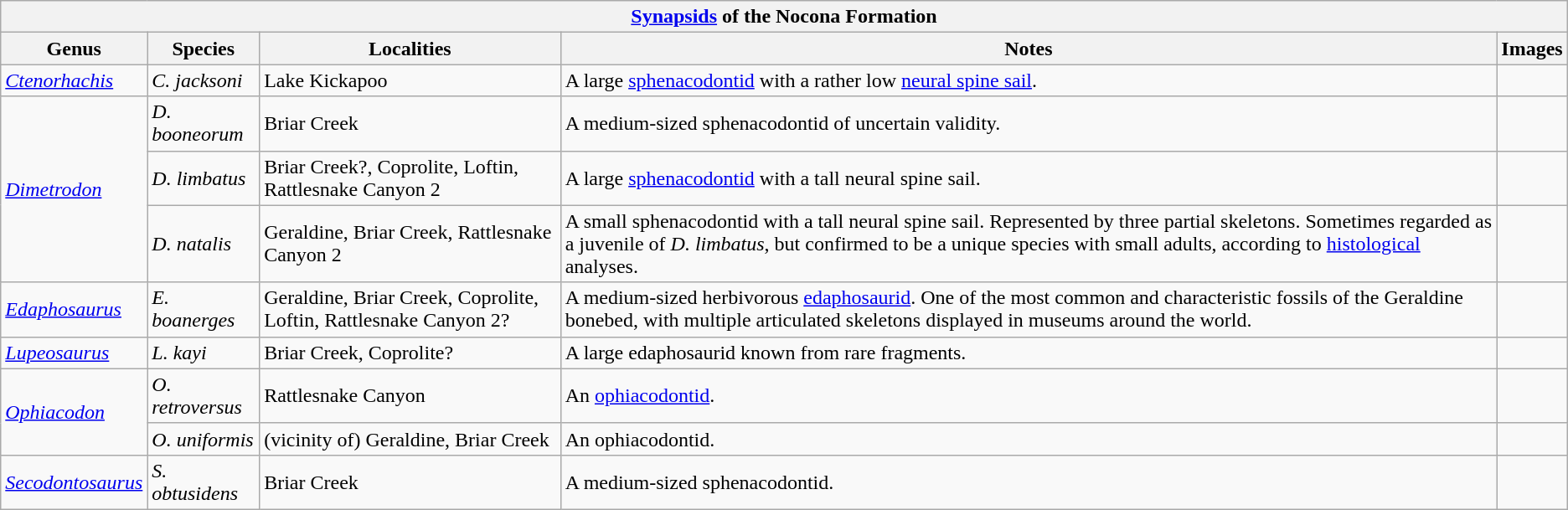<table class="wikitable" align="center">
<tr>
<th colspan="5" align="center"><strong><a href='#'>Synapsids</a> of the Nocona Formation</strong></th>
</tr>
<tr>
<th>Genus</th>
<th>Species</th>
<th>Localities</th>
<th>Notes</th>
<th>Images</th>
</tr>
<tr>
<td><em><a href='#'>Ctenorhachis</a></em></td>
<td><em>C. jacksoni</em></td>
<td>Lake Kickapoo</td>
<td>A large <a href='#'>sphenacodontid</a> with a rather low <a href='#'>neural spine sail</a>.</td>
<td></td>
</tr>
<tr>
<td rowspan="3"><em><a href='#'>Dimetrodon</a></em></td>
<td><em>D. booneorum</em></td>
<td>Briar Creek<em></em></td>
<td>A medium-sized sphenacodontid of uncertain validity.</td>
<td></td>
</tr>
<tr>
<td><em>D. limbatus</em></td>
<td>Briar Creek?,<em></em> Coprolite, Loftin, Rattlesnake Canyon 2</td>
<td>A large <a href='#'>sphenacodontid</a> with a tall neural spine sail.</td>
<td></td>
</tr>
<tr>
<td><em>D. natalis</em></td>
<td>Geraldine, Briar Creek,<em></em> Rattlesnake Canyon 2</td>
<td>A small sphenacodontid with a tall neural spine sail. Represented by three partial skeletons. Sometimes regarded as a juvenile of <em>D. limbatus</em>, but confirmed to be a unique species with small adults, according to <a href='#'>histological</a> analyses.</td>
<td></td>
</tr>
<tr>
<td><em><a href='#'>Edaphosaurus</a></em></td>
<td><em>E. boanerges</em></td>
<td>Geraldine,<em></em> Briar Creek,<em></em> Coprolite, Loftin, Rattlesnake Canyon 2?</td>
<td>A medium-sized herbivorous <a href='#'>edaphosaurid</a>.<em></em> One of the most common and characteristic fossils of the Geraldine bonebed, with multiple articulated skeletons displayed in museums around the world.</td>
<td></td>
</tr>
<tr>
<td><em><a href='#'>Lupeosaurus</a></em></td>
<td><em>L. kayi</em></td>
<td>Briar Creek,<em></em> Coprolite?</td>
<td>A large edaphosaurid known from rare fragments.</td>
<td></td>
</tr>
<tr>
<td rowspan="2"><em><a href='#'>Ophiacodon</a></em></td>
<td><em>O. retroversus</em></td>
<td>Rattlesnake Canyon</td>
<td>An <a href='#'>ophiacodontid</a>.</td>
<td></td>
</tr>
<tr>
<td><em>O. uniformis</em></td>
<td>(vicinity of) Geraldine, Briar Creek<em></em></td>
<td>An ophiacodontid.</td>
<td></td>
</tr>
<tr>
<td><em><a href='#'>Secodontosaurus</a></em></td>
<td><em>S. obtusidens</em></td>
<td>Briar Creek<em></em></td>
<td>A medium-sized sphenacodontid.</td>
<td></td>
</tr>
</table>
